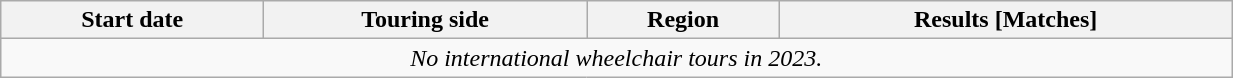<table class="wikitable unsortable" style="white-space:nowrap" width=65%>
<tr>
<th style="text-align:center;">Start date</th>
<th style="text-align:center;">Touring side</th>
<th style="text-align:center;">Region</th>
<th style="text-align:center;">Results [Matches]</th>
</tr>
<tr>
<td colspan=4 style="text-align:center;"><em>No international wheelchair tours in 2023.</em></td>
</tr>
</table>
